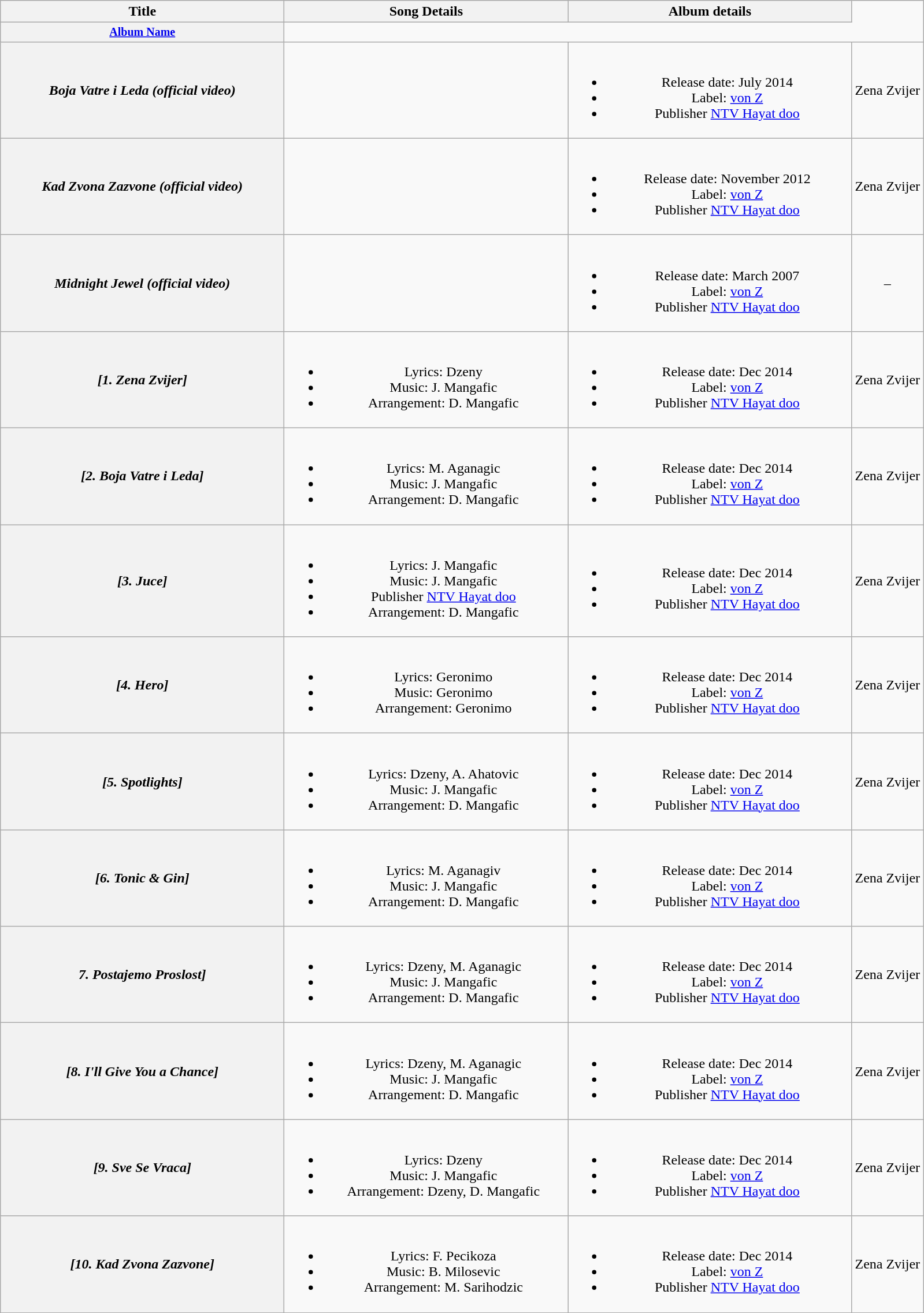<table class="wikitable plainrowheaders" style="text-align:center;">
<tr>
<th rowspan="2" style="width:20em;">Title</th>
<th rowspan="2" style="width:20em;">Song Details</th>
<th rowspan="2" style="width:20em;">Album details</th>
</tr>
<tr>
</tr>
<tr style="font-size:smaller;">
<th width="80"><a href='#'>Album Name</a><br></th>
</tr>
<tr>
<th scope="row"><em>Boja Vatre i Leda (official video)</em></th>
<td></td>
<td><br><ul><li>Release date: July 2014</li><li>Label: <a href='#'>von Z</a></li><li>Publisher <a href='#'>NTV Hayat doo</a></li></ul></td>
<td>Zena Zvijer</td>
</tr>
<tr>
<th scope="row"><em>Kad Zvona Zazvone (official video)</em></th>
<td></td>
<td><br><ul><li>Release date: November 2012</li><li>Label: <a href='#'>von Z</a></li><li>Publisher <a href='#'>NTV Hayat doo</a></li></ul></td>
<td>Zena Zvijer</td>
</tr>
<tr>
<th scope="row"><em>Midnight Jewel (official video)</em></th>
<td></td>
<td><br><ul><li>Release date: March 2007</li><li>Label: <a href='#'>von Z</a></li><li>Publisher <a href='#'>NTV Hayat doo</a></li></ul></td>
<td>–</td>
</tr>
<tr>
<th scope="row"><em>[1. Zena Zvijer]</em></th>
<td><br><ul><li>Lyrics: Dzeny</li><li>Music: J. Mangafic</li><li>Arrangement: D. Mangafic</li></ul></td>
<td><br><ul><li>Release date: Dec 2014</li><li>Label: <a href='#'>von Z</a></li><li>Publisher <a href='#'>NTV Hayat doo</a></li></ul></td>
<td>Zena Zvijer</td>
</tr>
<tr>
<th scope="row"><em>[2. Boja Vatre i Leda]</em></th>
<td><br><ul><li>Lyrics: M. Aganagic</li><li>Music: J. Mangafic</li><li>Arrangement: D. Mangafic</li></ul></td>
<td><br><ul><li>Release date: Dec 2014</li><li>Label: <a href='#'>von Z</a></li><li>Publisher <a href='#'>NTV Hayat doo</a></li></ul></td>
<td>Zena Zvijer</td>
</tr>
<tr>
<th scope="row"><em>[3. Juce]</em></th>
<td><br><ul><li>Lyrics: J. Mangafic</li><li>Music: J. Mangafic</li><li>Publisher <a href='#'>NTV Hayat doo</a></li><li>Arrangement: D. Mangafic</li></ul></td>
<td><br><ul><li>Release date: Dec 2014</li><li>Label: <a href='#'>von Z</a></li><li>Publisher <a href='#'>NTV Hayat doo</a></li></ul></td>
<td>Zena Zvijer</td>
</tr>
<tr>
<th scope="row"><em>[4. Hero]</em></th>
<td><br><ul><li>Lyrics: Geronimo</li><li>Music: Geronimo</li><li>Arrangement: Geronimo</li></ul></td>
<td><br><ul><li>Release date: Dec 2014</li><li>Label: <a href='#'>von Z</a></li><li>Publisher <a href='#'>NTV Hayat doo</a></li></ul></td>
<td>Zena Zvijer</td>
</tr>
<tr>
<th scope="row"><em>[5. Spotlights]</em></th>
<td><br><ul><li>Lyrics: Dzeny, A. Ahatovic</li><li>Music: J. Mangafic</li><li>Arrangement: D. Mangafic</li></ul></td>
<td><br><ul><li>Release date: Dec 2014</li><li>Label: <a href='#'>von Z</a></li><li>Publisher <a href='#'>NTV Hayat doo</a></li></ul></td>
<td>Zena Zvijer</td>
</tr>
<tr>
<th scope="row"><em>[6. Tonic & Gin]</em></th>
<td><br><ul><li>Lyrics: M. Aganagiv</li><li>Music: J. Mangafic</li><li>Arrangement: D. Mangafic</li></ul></td>
<td><br><ul><li>Release date: Dec 2014</li><li>Label: <a href='#'>von Z</a></li><li>Publisher <a href='#'>NTV Hayat doo</a></li></ul></td>
<td>Zena Zvijer</td>
</tr>
<tr>
<th scope="row"><em>7. Postajemo Proslost]</em></th>
<td><br><ul><li>Lyrics: Dzeny, M. Aganagic</li><li>Music: J. Mangafic</li><li>Arrangement: D. Mangafic</li></ul></td>
<td><br><ul><li>Release date: Dec 2014</li><li>Label: <a href='#'>von Z</a></li><li>Publisher <a href='#'>NTV Hayat doo</a></li></ul></td>
<td>Zena Zvijer</td>
</tr>
<tr>
<th scope="row"><em>[8. I'll Give You a Chance]</em></th>
<td><br><ul><li>Lyrics: Dzeny, M. Aganagic</li><li>Music: J. Mangafic</li><li>Arrangement: D. Mangafic</li></ul></td>
<td><br><ul><li>Release date: Dec 2014</li><li>Label: <a href='#'>von Z</a></li><li>Publisher <a href='#'>NTV Hayat doo</a></li></ul></td>
<td>Zena Zvijer</td>
</tr>
<tr>
<th scope="row"><em>[9. Sve Se Vraca]</em></th>
<td><br><ul><li>Lyrics: Dzeny</li><li>Music: J. Mangafic</li><li>Arrangement: Dzeny, D. Mangafic</li></ul></td>
<td><br><ul><li>Release date: Dec 2014</li><li>Label: <a href='#'>von Z</a></li><li>Publisher <a href='#'>NTV Hayat doo</a></li></ul></td>
<td>Zena Zvijer</td>
</tr>
<tr>
<th scope="row"><em>[10. Kad Zvona Zazvone]</em></th>
<td><br><ul><li>Lyrics: F. Pecikoza</li><li>Music: B. Milosevic</li><li>Arrangement: M. Sarihodzic</li></ul></td>
<td><br><ul><li>Release date: Dec 2014</li><li>Label: <a href='#'>von Z</a></li><li>Publisher <a href='#'>NTV Hayat doo</a></li></ul></td>
<td>Zena Zvijer</td>
</tr>
<tr>
</tr>
</table>
